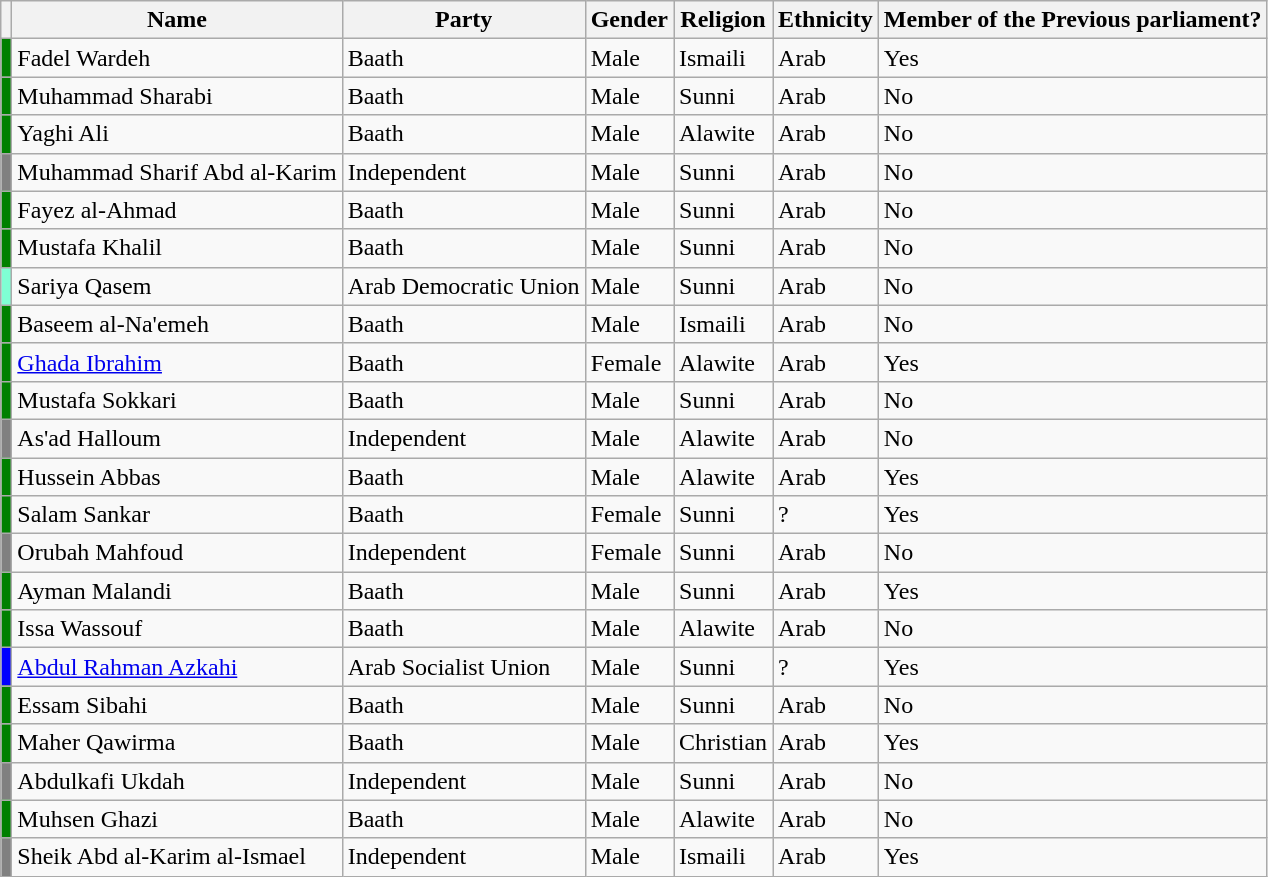<table class="wikitable sortable">
<tr>
<th></th>
<th>Name</th>
<th>Party</th>
<th>Gender</th>
<th>Religion</th>
<th>Ethnicity</th>
<th>Member of the Previous parliament?</th>
</tr>
<tr>
<td bgcolor="green"></td>
<td>Fadel Wardeh</td>
<td>Baath</td>
<td>Male</td>
<td>Ismaili</td>
<td>Arab</td>
<td>Yes</td>
</tr>
<tr>
<td bgcolor="green"></td>
<td>Muhammad Sharabi</td>
<td>Baath</td>
<td>Male</td>
<td>Sunni</td>
<td>Arab</td>
<td>No</td>
</tr>
<tr>
<td bgcolor="green"></td>
<td>Yaghi Ali</td>
<td>Baath</td>
<td>Male</td>
<td>Alawite</td>
<td>Arab</td>
<td>No</td>
</tr>
<tr>
<td bgcolor="grey"></td>
<td>Muhammad Sharif Abd al-Karim</td>
<td>Independent</td>
<td>Male</td>
<td>Sunni</td>
<td>Arab</td>
<td>No</td>
</tr>
<tr>
<td bgcolor="green"></td>
<td>Fayez al-Ahmad</td>
<td>Baath</td>
<td>Male</td>
<td>Sunni</td>
<td>Arab</td>
<td>No</td>
</tr>
<tr>
<td bgcolor="green"></td>
<td>Mustafa Khalil</td>
<td>Baath</td>
<td>Male</td>
<td>Sunni</td>
<td>Arab</td>
<td>No</td>
</tr>
<tr>
<td bgcolor="aquamarine"></td>
<td>Sariya Qasem</td>
<td>Arab Democratic Union</td>
<td>Male</td>
<td>Sunni</td>
<td>Arab</td>
<td>No</td>
</tr>
<tr>
<td bgcolor="green"></td>
<td>Baseem al-Na'emeh</td>
<td>Baath</td>
<td>Male</td>
<td>Ismaili</td>
<td>Arab</td>
<td>No</td>
</tr>
<tr>
<td bgcolor="green"></td>
<td><a href='#'>Ghada Ibrahim</a></td>
<td>Baath</td>
<td>Female</td>
<td>Alawite</td>
<td>Arab</td>
<td>Yes</td>
</tr>
<tr>
<td bgcolor="green"></td>
<td>Mustafa Sokkari</td>
<td>Baath</td>
<td>Male</td>
<td>Sunni</td>
<td>Arab</td>
<td>No</td>
</tr>
<tr>
<td bgcolor="grey"></td>
<td>As'ad Halloum</td>
<td>Independent</td>
<td>Male</td>
<td>Alawite</td>
<td>Arab</td>
<td>No</td>
</tr>
<tr>
<td bgcolor="green"></td>
<td>Hussein Abbas</td>
<td>Baath</td>
<td>Male</td>
<td>Alawite</td>
<td>Arab</td>
<td>Yes</td>
</tr>
<tr>
<td bgcolor="green"></td>
<td>Salam Sankar</td>
<td>Baath</td>
<td>Female</td>
<td>Sunni</td>
<td>?</td>
<td>Yes</td>
</tr>
<tr>
<td bgcolor="grey"></td>
<td>Orubah Mahfoud</td>
<td>Independent</td>
<td>Female</td>
<td>Sunni</td>
<td>Arab</td>
<td>No</td>
</tr>
<tr>
<td bgcolor="green"></td>
<td>Ayman Malandi</td>
<td>Baath</td>
<td>Male</td>
<td>Sunni</td>
<td>Arab</td>
<td>Yes</td>
</tr>
<tr>
<td bgcolor="green"></td>
<td>Issa Wassouf</td>
<td>Baath</td>
<td>Male</td>
<td>Alawite</td>
<td>Arab</td>
<td>No</td>
</tr>
<tr>
<td bgcolor="blue"></td>
<td><a href='#'>Abdul Rahman Azkahi</a></td>
<td>Arab Socialist Union</td>
<td>Male</td>
<td>Sunni</td>
<td>?</td>
<td>Yes</td>
</tr>
<tr>
<td bgcolor="green"></td>
<td>Essam Sibahi</td>
<td>Baath</td>
<td>Male</td>
<td>Sunni</td>
<td>Arab</td>
<td>No</td>
</tr>
<tr>
<td bgcolor="green"></td>
<td>Maher Qawirma</td>
<td>Baath</td>
<td>Male</td>
<td>Christian</td>
<td>Arab</td>
<td>Yes</td>
</tr>
<tr>
<td bgcolor="grey"></td>
<td>Abdulkafi Ukdah</td>
<td>Independent</td>
<td>Male</td>
<td>Sunni</td>
<td>Arab</td>
<td>No</td>
</tr>
<tr>
<td bgcolor="green"></td>
<td>Muhsen Ghazi</td>
<td>Baath</td>
<td>Male</td>
<td>Alawite</td>
<td>Arab</td>
<td>No</td>
</tr>
<tr>
<td bgcolor="grey"></td>
<td>Sheik Abd al-Karim al-Ismael</td>
<td>Independent</td>
<td>Male</td>
<td>Ismaili</td>
<td>Arab</td>
<td>Yes</td>
</tr>
</table>
